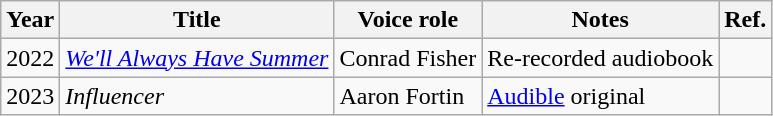<table class="wikitable">
<tr>
<th>Year</th>
<th>Title</th>
<th>Voice role</th>
<th>Notes</th>
<th>Ref.</th>
</tr>
<tr>
<td>2022</td>
<td><em><a href='#'>We'll Always Have Summer</a></em></td>
<td>Conrad Fisher</td>
<td>Re-recorded audiobook</td>
<td></td>
</tr>
<tr>
<td>2023</td>
<td><em>Influencer</em></td>
<td>Aaron Fortin</td>
<td><a href='#'>Audible</a> original</td>
<td></td>
</tr>
</table>
